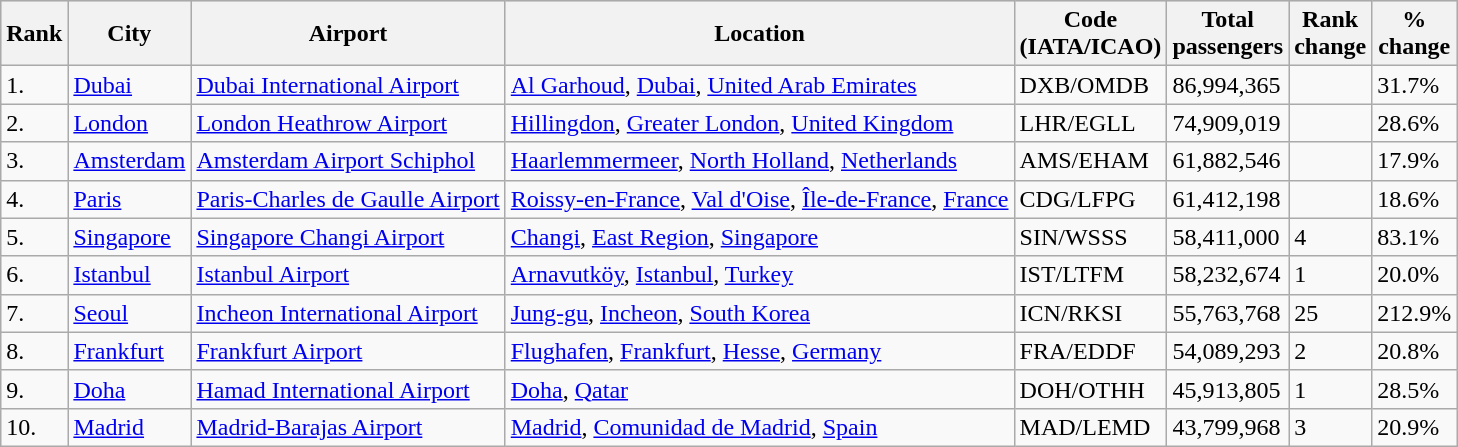<table class="wikitable sortable" width="align=">
<tr bgcolor="lightgrey">
<th>Rank</th>
<th>City</th>
<th>Airport</th>
<th>Location</th>
<th>Code<br>(IATA/ICAO)</th>
<th>Total<br>passengers</th>
<th>Rank<br>change</th>
<th>%<br>change</th>
</tr>
<tr>
<td>1.</td>
<td><a href='#'>Dubai</a></td>
<td> <a href='#'>Dubai International Airport</a></td>
<td><a href='#'>Al Garhoud</a>, <a href='#'>Dubai</a>, <a href='#'>United Arab Emirates</a></td>
<td>DXB/OMDB</td>
<td>86,994,365</td>
<td></td>
<td>31.7%</td>
</tr>
<tr>
<td>2.</td>
<td><a href='#'>London</a></td>
<td> <a href='#'>London Heathrow Airport</a></td>
<td><a href='#'>Hillingdon</a>, <a href='#'>Greater London</a>, <a href='#'>United Kingdom</a></td>
<td>LHR/EGLL</td>
<td>74,909,019</td>
<td></td>
<td>28.6%</td>
</tr>
<tr>
<td>3.</td>
<td><a href='#'>Amsterdam</a></td>
<td> <a href='#'>Amsterdam Airport Schiphol</a></td>
<td><a href='#'>Haarlemmermeer</a>, <a href='#'>North Holland</a>, <a href='#'>Netherlands</a></td>
<td>AMS/EHAM</td>
<td>61,882,546</td>
<td></td>
<td>17.9%</td>
</tr>
<tr>
<td>4.</td>
<td><a href='#'>Paris</a></td>
<td> <a href='#'>Paris-Charles de Gaulle Airport</a></td>
<td><a href='#'>Roissy-en-France</a>, <a href='#'>Val d'Oise</a>, <a href='#'>Île-de-France</a>, <a href='#'>France</a></td>
<td>CDG/LFPG</td>
<td>61,412,198</td>
<td></td>
<td>18.6%</td>
</tr>
<tr>
<td>5.</td>
<td><a href='#'>Singapore</a></td>
<td> <a href='#'>Singapore Changi Airport</a></td>
<td><a href='#'>Changi</a>, <a href='#'>East Region</a>, <a href='#'>Singapore</a></td>
<td>SIN/WSSS</td>
<td>58,411,000</td>
<td>4</td>
<td>83.1%</td>
</tr>
<tr>
<td>6.</td>
<td><a href='#'>Istanbul</a></td>
<td> <a href='#'>Istanbul Airport</a></td>
<td><a href='#'>Arnavutköy</a>, <a href='#'>Istanbul</a>, <a href='#'>Turkey</a></td>
<td>IST/LTFM</td>
<td>58,232,674</td>
<td>1</td>
<td>20.0%</td>
</tr>
<tr>
<td>7.</td>
<td><a href='#'>Seoul</a></td>
<td> <a href='#'>Incheon International Airport</a></td>
<td><a href='#'>Jung-gu</a>, <a href='#'>Incheon</a>, <a href='#'>South Korea</a></td>
<td>ICN/RKSI</td>
<td>55,763,768</td>
<td>25</td>
<td>212.9%</td>
</tr>
<tr>
<td>8.</td>
<td><a href='#'>Frankfurt</a></td>
<td> <a href='#'>Frankfurt Airport</a></td>
<td><a href='#'>Flughafen</a>, <a href='#'>Frankfurt</a>, <a href='#'>Hesse</a>, <a href='#'>Germany</a></td>
<td>FRA/EDDF</td>
<td>54,089,293</td>
<td>2</td>
<td>20.8%</td>
</tr>
<tr>
<td>9.</td>
<td><a href='#'>Doha</a></td>
<td> <a href='#'>Hamad International Airport</a></td>
<td><a href='#'>Doha</a>, <a href='#'>Qatar</a></td>
<td>DOH/OTHH</td>
<td>45,913,805</td>
<td>1</td>
<td>28.5%</td>
</tr>
<tr>
<td>10.</td>
<td><a href='#'>Madrid</a></td>
<td> <a href='#'>Madrid-Barajas Airport</a></td>
<td><a href='#'>Madrid</a>, <a href='#'>Comunidad de Madrid</a>, <a href='#'>Spain</a></td>
<td>MAD/LEMD</td>
<td>43,799,968</td>
<td>3</td>
<td>20.9%</td>
</tr>
</table>
